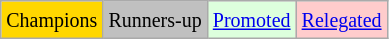<table class="wikitable">
<tr>
<td bgcolor=gold><small>Champions</small></td>
<td bgcolor=silver><small>Runners-up</small></td>
<td bgcolor="#DDFFDD"><small><a href='#'>Promoted</a></small></td>
<td bgcolor="#FFCCCC"><small><a href='#'>Relegated</a></small></td>
</tr>
</table>
